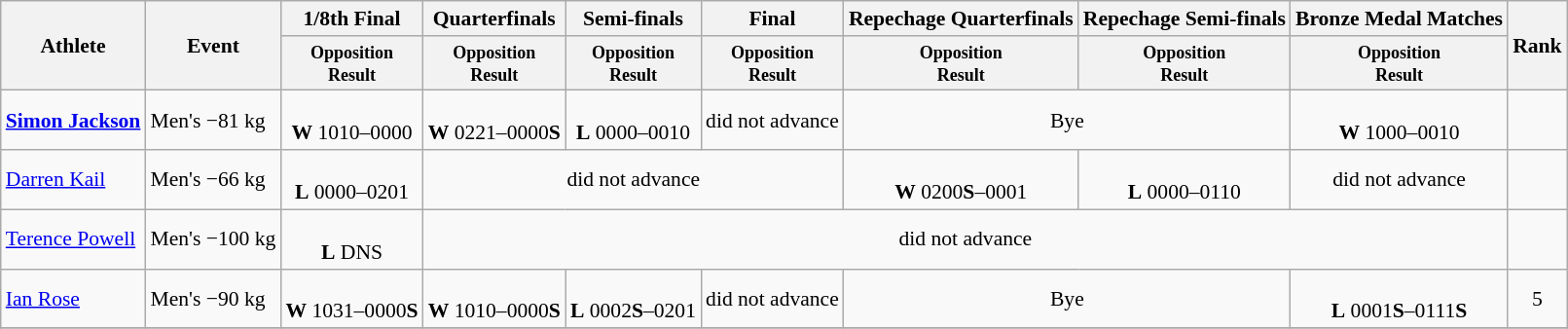<table class="wikitable" style="font-size:90%">
<tr>
<th rowspan="2">Athlete</th>
<th rowspan="2">Event</th>
<th>1/8th Final</th>
<th>Quarterfinals</th>
<th>Semi-finals</th>
<th>Final</th>
<th>Repechage Quarterfinals</th>
<th>Repechage Semi-finals</th>
<th>Bronze Medal Matches</th>
<th rowspan="2">Rank</th>
</tr>
<tr>
<th style="line-height:1em"><small>Opposition<br>Result</small></th>
<th style="line-height:1em"><small>Opposition<br>Result</small></th>
<th style="line-height:1em"><small>Opposition<br>Result</small></th>
<th style="line-height:1em"><small>Opposition<br>Result</small></th>
<th style="line-height:1em"><small>Opposition<br>Result</small></th>
<th style="line-height:1em"><small>Opposition<br>Result</small></th>
<th style="line-height:1em"><small>Opposition<br>Result</small></th>
</tr>
<tr>
<td><strong><a href='#'>Simon Jackson</a></strong></td>
<td>Men's −81 kg</td>
<td align="center"><br><strong>W</strong> 1010–0000</td>
<td align="center"><br><strong>W</strong> 0221–0000<strong>S</strong></td>
<td align="center"><br><strong>L</strong> 0000–0010</td>
<td align="center">did not advance</td>
<td align="center" colspan="2">Bye</td>
<td align="center"><br><strong>W</strong> 1000–0010</td>
<td align="center"></td>
</tr>
<tr>
<td><a href='#'>Darren Kail</a></td>
<td>Men's −66 kg</td>
<td align="center"><br><strong>L</strong> 0000–0201</td>
<td align="center" colspan="3">did not advance</td>
<td align="center"><br><strong>W</strong> 0200<strong>S</strong>–0001</td>
<td align="center"><br><strong>L</strong> 0000–0110</td>
<td align="center">did not advance</td>
<td align="center"></td>
</tr>
<tr>
<td><a href='#'>Terence Powell</a></td>
<td>Men's −100 kg</td>
<td align="center"><br><strong>L</strong> DNS</td>
<td align="center" colspan="6">did not advance</td>
<td align="center"></td>
</tr>
<tr>
<td><a href='#'>Ian Rose</a></td>
<td>Men's −90 kg</td>
<td align="center"><br><strong>W</strong> 1031–0000<strong>S</strong></td>
<td align="center"><br><strong>W</strong> 1010–0000<strong>S</strong></td>
<td align="center"><br><strong>L</strong> 0002<strong>S</strong>–0201</td>
<td align="center">did not advance</td>
<td align="center" colspan="2">Bye</td>
<td align="center"><br><strong>L</strong> 0001<strong>S</strong>–0111<strong>S</strong></td>
<td align="center">5</td>
</tr>
<tr>
</tr>
</table>
